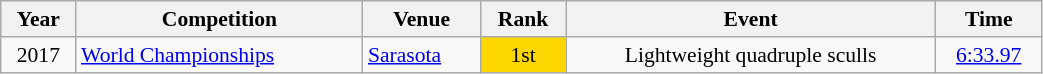<table class="wikitable" width=55% style="font-size:90%; text-align:center;">
<tr>
<th>Year</th>
<th>Competition</th>
<th>Venue</th>
<th>Rank</th>
<th>Event</th>
<th>Time</th>
</tr>
<tr>
<td rowspan=1>2017</td>
<td align=left><a href='#'>World Championships</a></td>
<td align=left> <a href='#'>Sarasota</a></td>
<td bgcolor=gold>1st</td>
<td>Lightweight quadruple sculls</td>
<td><a href='#'>6:33.97</a></td>
</tr>
</table>
